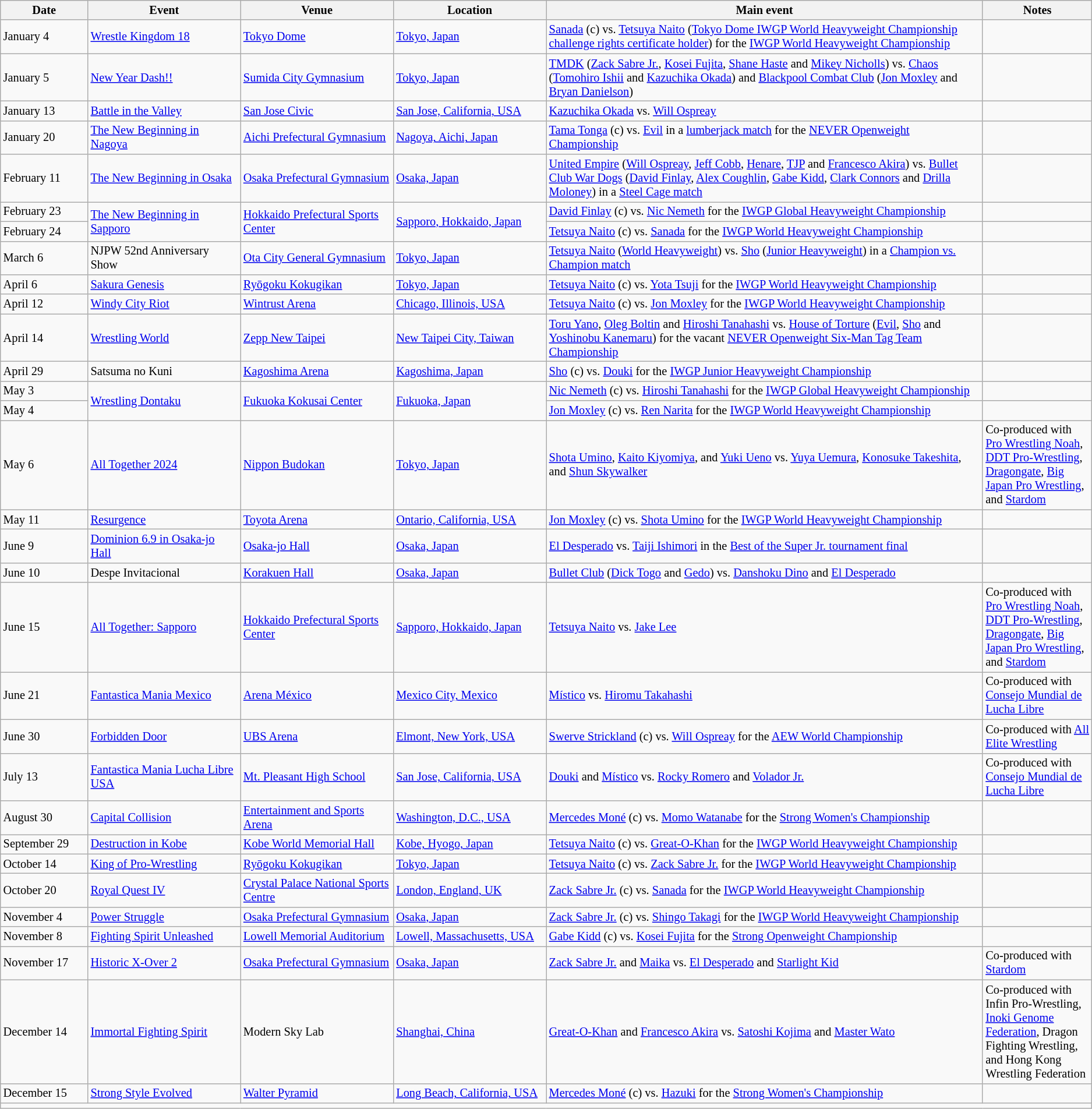<table class="sortable wikitable succession-box" style="font-size:85%;">
<tr>
<th width=8%>Date</th>
<th width=14%>Event</th>
<th width=14%>Venue</th>
<th width=14%>Location</th>
<th width=40%>Main event</th>
<th width=14%>Notes</th>
</tr>
<tr>
<td>January 4</td>
<td><a href='#'>Wrestle Kingdom 18</a></td>
<td><a href='#'>Tokyo Dome</a></td>
<td><a href='#'>Tokyo, Japan</a></td>
<td><a href='#'>Sanada</a> (c) vs. <a href='#'>Tetsuya Naito</a> (<a href='#'>Tokyo Dome IWGP World Heavyweight Championship challenge rights certificate holder</a>) for the <a href='#'>IWGP World Heavyweight Championship</a></td>
<td></td>
</tr>
<tr>
<td>January 5</td>
<td><a href='#'>New Year Dash!!</a></td>
<td><a href='#'>Sumida City Gymnasium</a></td>
<td><a href='#'>Tokyo, Japan</a></td>
<td><a href='#'>TMDK</a> (<a href='#'>Zack Sabre Jr.</a>, <a href='#'>Kosei Fujita</a>, <a href='#'>Shane Haste</a> and <a href='#'>Mikey Nicholls</a>) vs. <a href='#'>Chaos</a> (<a href='#'>Tomohiro Ishii</a> and <a href='#'>Kazuchika Okada</a>) and <a href='#'>Blackpool Combat Club</a> (<a href='#'>Jon Moxley</a> and <a href='#'>Bryan Danielson</a>)</td>
<td></td>
</tr>
<tr>
<td>January 13</td>
<td><a href='#'>Battle in the Valley</a></td>
<td><a href='#'>San Jose Civic</a></td>
<td><a href='#'>San Jose, California, USA</a></td>
<td><a href='#'>Kazuchika Okada</a> vs. <a href='#'>Will Ospreay</a></td>
<td></td>
</tr>
<tr>
<td>January 20</td>
<td><a href='#'>The New Beginning in Nagoya</a></td>
<td><a href='#'>Aichi Prefectural Gymnasium</a></td>
<td><a href='#'>Nagoya, Aichi, Japan</a></td>
<td><a href='#'>Tama Tonga</a> (c) vs. <a href='#'>Evil</a> in a <a href='#'>lumberjack match</a> for the <a href='#'>NEVER Openweight Championship</a></td>
<td></td>
</tr>
<tr>
<td>February 11</td>
<td><a href='#'>The New Beginning in Osaka</a></td>
<td><a href='#'>Osaka Prefectural Gymnasium</a></td>
<td><a href='#'>Osaka, Japan</a></td>
<td><a href='#'>United Empire</a> (<a href='#'>Will Ospreay</a>, <a href='#'>Jeff Cobb</a>, <a href='#'>Henare</a>, <a href='#'>TJP</a> and <a href='#'>Francesco Akira</a>) vs. <a href='#'>Bullet Club War Dogs</a> (<a href='#'>David Finlay</a>, <a href='#'>Alex Coughlin</a>, <a href='#'>Gabe Kidd</a>, <a href='#'>Clark Connors</a> and <a href='#'>Drilla Moloney</a>) in a <a href='#'>Steel Cage match</a></td>
<td></td>
</tr>
<tr>
<td>February 23</td>
<td rowspan="2"><a href='#'>The New Beginning in Sapporo</a></td>
<td rowspan="2"><a href='#'>Hokkaido Prefectural Sports Center</a></td>
<td rowspan="2"><a href='#'>Sapporo, Hokkaido, Japan</a></td>
<td><a href='#'>David Finlay</a> (c) vs. <a href='#'>Nic Nemeth</a> for the <a href='#'>IWGP Global Heavyweight Championship</a></td>
<td></td>
</tr>
<tr>
<td>February 24</td>
<td><a href='#'>Tetsuya Naito</a> (c) vs. <a href='#'>Sanada</a> for the <a href='#'>IWGP World Heavyweight Championship</a></td>
<td></td>
</tr>
<tr>
<td>March 6</td>
<td>NJPW 52nd Anniversary Show</td>
<td><a href='#'>Ota City General Gymnasium</a></td>
<td><a href='#'>Tokyo, Japan</a></td>
<td><a href='#'>Tetsuya Naito</a> (<a href='#'>World Heavyweight</a>) vs. <a href='#'>Sho</a> (<a href='#'>Junior Heavyweight</a>) in a <a href='#'>Champion vs. Champion match</a></td>
<td></td>
</tr>
<tr>
<td>April 6</td>
<td><a href='#'>Sakura Genesis</a></td>
<td><a href='#'>Ryōgoku Kokugikan</a></td>
<td><a href='#'>Tokyo, Japan</a></td>
<td><a href='#'>Tetsuya Naito</a> (c) vs. <a href='#'>Yota Tsuji</a> for the <a href='#'>IWGP World Heavyweight Championship</a></td>
<td></td>
</tr>
<tr>
<td>April 12</td>
<td><a href='#'>Windy City Riot</a></td>
<td><a href='#'>Wintrust Arena</a></td>
<td><a href='#'>Chicago, Illinois, USA</a></td>
<td><a href='#'>Tetsuya Naito</a> (c) vs. <a href='#'>Jon Moxley</a> for the <a href='#'>IWGP World Heavyweight Championship</a></td>
<td></td>
</tr>
<tr>
<td>April 14</td>
<td><a href='#'>Wrestling World</a></td>
<td><a href='#'>Zepp New Taipei</a></td>
<td><a href='#'>New Taipei City, Taiwan</a></td>
<td><a href='#'>Toru Yano</a>, <a href='#'>Oleg Boltin</a> and <a href='#'>Hiroshi Tanahashi</a> vs. <a href='#'>House of Torture</a> (<a href='#'>Evil</a>, <a href='#'>Sho</a> and <a href='#'>Yoshinobu Kanemaru</a>) for the vacant <a href='#'>NEVER Openweight Six-Man Tag Team Championship</a></td>
<td></td>
</tr>
<tr>
<td>April 29</td>
<td>Satsuma no Kuni</td>
<td><a href='#'>Kagoshima Arena</a></td>
<td><a href='#'>Kagoshima, Japan</a></td>
<td><a href='#'>Sho</a> (c) vs. <a href='#'>Douki</a> for the <a href='#'>IWGP Junior Heavyweight Championship</a></td>
<td></td>
</tr>
<tr>
<td>May 3</td>
<td rowspan="2"><a href='#'>Wrestling Dontaku</a></td>
<td rowspan="2"><a href='#'>Fukuoka Kokusai Center</a></td>
<td rowspan="2"><a href='#'>Fukuoka, Japan</a></td>
<td><a href='#'>Nic Nemeth</a> (c) vs. <a href='#'>Hiroshi Tanahashi</a> for the <a href='#'>IWGP Global Heavyweight Championship</a></td>
<td></td>
</tr>
<tr>
<td>May 4</td>
<td><a href='#'>Jon Moxley</a> (c) vs. <a href='#'>Ren Narita</a> for the <a href='#'>IWGP World Heavyweight Championship</a></td>
<td></td>
</tr>
<tr>
<td>May 6</td>
<td><a href='#'>All Together 2024</a></td>
<td><a href='#'>Nippon Budokan</a></td>
<td><a href='#'>Tokyo, Japan</a></td>
<td><a href='#'>Shota Umino</a>, <a href='#'>Kaito Kiyomiya</a>, and <a href='#'>Yuki Ueno</a> vs. <a href='#'>Yuya Uemura</a>, <a href='#'>Konosuke Takeshita</a>, and <a href='#'>Shun Skywalker</a></td>
<td>Co-produced with <a href='#'>Pro Wrestling Noah</a>, <a href='#'>DDT Pro-Wrestling</a>, <a href='#'>Dragongate</a>, <a href='#'>Big Japan Pro Wrestling</a>, and <a href='#'>Stardom</a></td>
</tr>
<tr>
<td>May 11</td>
<td><a href='#'>Resurgence</a></td>
<td><a href='#'>Toyota Arena</a></td>
<td><a href='#'>Ontario, California, USA</a></td>
<td><a href='#'>Jon Moxley</a> (c) vs. <a href='#'>Shota Umino</a> for the <a href='#'>IWGP World Heavyweight Championship</a></td>
<td></td>
</tr>
<tr>
<td>June 9</td>
<td><a href='#'>Dominion 6.9 in Osaka-jo Hall</a></td>
<td><a href='#'>Osaka-jo Hall</a></td>
<td><a href='#'>Osaka, Japan</a></td>
<td><a href='#'>El Desperado</a> vs. <a href='#'>Taiji Ishimori</a> in the <a href='#'>Best of the Super Jr. tournament final</a></td>
<td></td>
</tr>
<tr>
<td>June 10</td>
<td>Despe Invitacional</td>
<td><a href='#'>Korakuen Hall</a></td>
<td><a href='#'>Osaka, Japan</a></td>
<td><a href='#'>Bullet Club</a> (<a href='#'>Dick Togo</a> and <a href='#'>Gedo</a>) vs. <a href='#'>Danshoku Dino</a> and <a href='#'>El Desperado</a></td>
<td></td>
</tr>
<tr>
<td>June 15</td>
<td><a href='#'>All Together: Sapporo</a></td>
<td><a href='#'>Hokkaido Prefectural Sports Center</a></td>
<td><a href='#'>Sapporo, Hokkaido, Japan</a></td>
<td><a href='#'>Tetsuya Naito</a> vs. <a href='#'>Jake Lee</a></td>
<td>Co-produced with <a href='#'>Pro Wrestling Noah</a>, <a href='#'>DDT Pro-Wrestling</a>, <a href='#'>Dragongate</a>, <a href='#'>Big Japan Pro Wrestling</a>, and <a href='#'>Stardom</a></td>
</tr>
<tr>
<td>June 21</td>
<td><a href='#'>Fantastica Mania Mexico</a></td>
<td><a href='#'>Arena México</a></td>
<td><a href='#'>Mexico City, Mexico</a></td>
<td><a href='#'>Místico</a> vs. <a href='#'>Hiromu Takahashi</a></td>
<td>Co-produced with <a href='#'>Consejo Mundial de Lucha Libre</a></td>
</tr>
<tr>
<td>June 30</td>
<td><a href='#'>Forbidden Door</a></td>
<td><a href='#'>UBS Arena</a></td>
<td><a href='#'>Elmont, New York, USA</a></td>
<td><a href='#'>Swerve Strickland</a> (c) vs. <a href='#'>Will Ospreay</a> for the <a href='#'>AEW World Championship</a></td>
<td>Co-produced with <a href='#'>All Elite Wrestling</a></td>
</tr>
<tr>
<td>July 13</td>
<td><a href='#'>Fantastica Mania Lucha Libre USA</a></td>
<td><a href='#'>Mt. Pleasant High School</a></td>
<td><a href='#'>San Jose, California, USA</a></td>
<td><a href='#'>Douki</a> and <a href='#'>Místico</a> vs. <a href='#'>Rocky Romero</a> and <a href='#'>Volador Jr.</a></td>
<td>Co-produced with <a href='#'>Consejo Mundial de Lucha Libre</a></td>
</tr>
<tr>
<td>August 30</td>
<td><a href='#'>Capital Collision</a></td>
<td><a href='#'>Entertainment and Sports Arena</a></td>
<td><a href='#'>Washington, D.C., USA</a></td>
<td><a href='#'>Mercedes Moné</a> (c) vs. <a href='#'>Momo Watanabe</a> for the <a href='#'>Strong Women's Championship</a></td>
<td></td>
</tr>
<tr>
<td>September 29</td>
<td><a href='#'>Destruction in Kobe</a></td>
<td><a href='#'>Kobe World Memorial Hall</a></td>
<td><a href='#'>Kobe, Hyogo, Japan</a></td>
<td><a href='#'>Tetsuya Naito</a> (c) vs. <a href='#'>Great-O-Khan</a> for the <a href='#'>IWGP World Heavyweight Championship</a></td>
<td></td>
</tr>
<tr>
<td>October 14</td>
<td><a href='#'>King of Pro-Wrestling</a></td>
<td><a href='#'>Ryōgoku Kokugikan</a></td>
<td><a href='#'>Tokyo, Japan</a></td>
<td><a href='#'>Tetsuya Naito</a> (c) vs. <a href='#'>Zack Sabre Jr.</a> for the <a href='#'>IWGP World Heavyweight Championship</a></td>
<td></td>
</tr>
<tr>
<td>October 20</td>
<td><a href='#'>Royal Quest IV</a></td>
<td><a href='#'>Crystal Palace National Sports Centre</a></td>
<td><a href='#'>London, England, UK</a></td>
<td><a href='#'>Zack Sabre Jr.</a> (c) vs. <a href='#'>Sanada</a> for the <a href='#'>IWGP World Heavyweight Championship</a></td>
<td></td>
</tr>
<tr>
<td>November 4</td>
<td><a href='#'>Power Struggle</a></td>
<td><a href='#'>Osaka Prefectural Gymnasium</a></td>
<td><a href='#'>Osaka, Japan</a></td>
<td><a href='#'>Zack Sabre Jr.</a> (c) vs. <a href='#'>Shingo Takagi</a> for the <a href='#'>IWGP World Heavyweight Championship</a></td>
<td></td>
</tr>
<tr>
<td>November 8</td>
<td><a href='#'>Fighting Spirit Unleashed</a></td>
<td><a href='#'>Lowell Memorial Auditorium</a></td>
<td><a href='#'>Lowell, Massachusetts, USA</a></td>
<td><a href='#'>Gabe Kidd</a> (c) vs. <a href='#'>Kosei Fujita</a> for the <a href='#'>Strong Openweight Championship</a></td>
<td></td>
</tr>
<tr>
<td>November 17</td>
<td><a href='#'>Historic X-Over 2</a></td>
<td><a href='#'>Osaka Prefectural Gymnasium</a></td>
<td><a href='#'>Osaka, Japan</a></td>
<td><a href='#'>Zack Sabre Jr.</a> and <a href='#'>Maika</a> vs. <a href='#'>El Desperado</a> and <a href='#'>Starlight Kid</a></td>
<td>Co-produced with <a href='#'>Stardom</a></td>
</tr>
<tr>
<td>December 14</td>
<td><a href='#'>Immortal Fighting Spirit</a></td>
<td>Modern Sky Lab</td>
<td><a href='#'>Shanghai, China</a></td>
<td><a href='#'>Great-O-Khan</a> and <a href='#'>Francesco Akira</a> vs. <a href='#'>Satoshi Kojima</a> and <a href='#'>Master Wato</a></td>
<td>Co-produced with Infin Pro-Wrestling, <a href='#'>Inoki Genome Federation</a>, Dragon Fighting Wrestling, and Hong Kong Wrestling Federation</td>
</tr>
<tr>
<td>December 15</td>
<td><a href='#'>Strong Style Evolved</a></td>
<td><a href='#'>Walter Pyramid</a></td>
<td><a href='#'>Long Beach, California, USA</a></td>
<td><a href='#'>Mercedes Moné</a> (c) vs. <a href='#'>Hazuki</a> for the <a href='#'>Strong Women's Championship</a></td>
<td></td>
</tr>
<tr>
<td colspan=6></td>
</tr>
</table>
